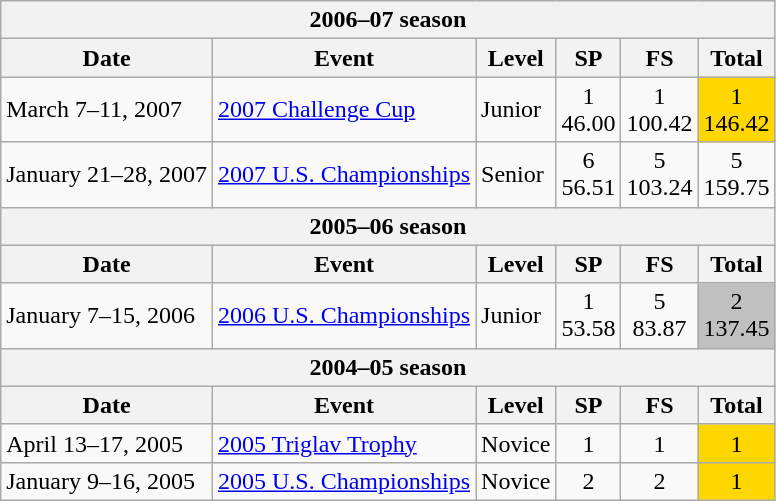<table class="wikitable">
<tr>
<th colspan="6" align="center"><strong>2006–07 season</strong></th>
</tr>
<tr>
<th>Date</th>
<th>Event</th>
<th>Level</th>
<th>SP</th>
<th>FS</th>
<th>Total</th>
</tr>
<tr>
<td>March 7–11, 2007</td>
<td><a href='#'>2007 Challenge Cup</a></td>
<td>Junior</td>
<td align="center">1 <br> 46.00</td>
<td align="center">1 <br> 100.42</td>
<td align="center" bgcolor="gold">1 <br> 146.42</td>
</tr>
<tr>
<td>January 21–28, 2007</td>
<td><a href='#'>2007 U.S. Championships</a></td>
<td>Senior</td>
<td align="center">6 <br> 56.51</td>
<td align="center">5 <br> 103.24</td>
<td align="center">5 <br> 159.75</td>
</tr>
<tr>
<th colspan="6" align="center"><strong>2005–06 season</strong></th>
</tr>
<tr>
<th>Date</th>
<th>Event</th>
<th>Level</th>
<th>SP</th>
<th>FS</th>
<th>Total</th>
</tr>
<tr>
<td>January 7–15, 2006</td>
<td><a href='#'>2006 U.S. Championships</a></td>
<td>Junior</td>
<td align="center">1 <br> 53.58</td>
<td align="center">5 <br> 83.87</td>
<td align="center" bgcolor="silver">2 <br> 137.45</td>
</tr>
<tr>
<th colspan="6" align="center"><strong>2004–05 season</strong></th>
</tr>
<tr>
<th>Date</th>
<th>Event</th>
<th>Level</th>
<th>SP</th>
<th>FS</th>
<th>Total</th>
</tr>
<tr>
<td>April 13–17, 2005</td>
<td><a href='#'>2005 Triglav Trophy</a></td>
<td>Novice</td>
<td align="center">1</td>
<td align="center">1</td>
<td align="center" bgcolor="gold">1</td>
</tr>
<tr>
<td>January 9–16, 2005</td>
<td><a href='#'>2005 U.S. Championships</a></td>
<td>Novice</td>
<td align="center">2</td>
<td align="center">2</td>
<td align="center" bgcolor="gold">1</td>
</tr>
</table>
